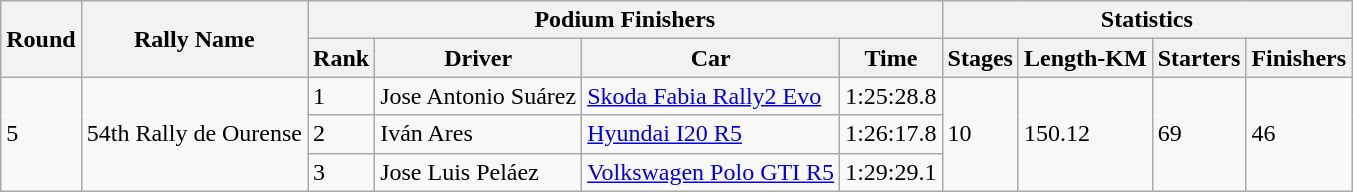<table class="wikitable">
<tr>
<th rowspan="2">Round</th>
<th rowspan="2">Rally Name</th>
<th colspan="4">Podium Finishers</th>
<th colspan="4">Statistics</th>
</tr>
<tr>
<th>Rank</th>
<th>Driver</th>
<th>Car</th>
<th>Time</th>
<th>Stages</th>
<th>Length-KM</th>
<th>Starters</th>
<th>Finishers</th>
</tr>
<tr>
<td rowspan="3">5</td>
<td rowspan="3"> 54th Rally de Ourense</td>
<td>1</td>
<td> Jose Antonio Suárez</td>
<td><a href='#'>Skoda Fabia Rally2 Evo</a></td>
<td>1:25:28.8</td>
<td rowspan="3">10</td>
<td rowspan="3">150.12</td>
<td rowspan="3">69</td>
<td rowspan="3">46</td>
</tr>
<tr>
<td>2</td>
<td> Iván Ares</td>
<td><a href='#'>Hyundai I20 R5</a></td>
<td>1:26:17.8</td>
</tr>
<tr>
<td>3</td>
<td> Jose Luis Peláez</td>
<td><a href='#'>Volkswagen Polo GTI R5</a></td>
<td>1:29:29.1</td>
</tr>
</table>
